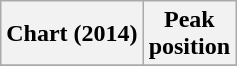<table class="wikitable sortable plainrowheaders">
<tr>
<th>Chart (2014)</th>
<th>Peak<br>position</th>
</tr>
<tr>
</tr>
</table>
